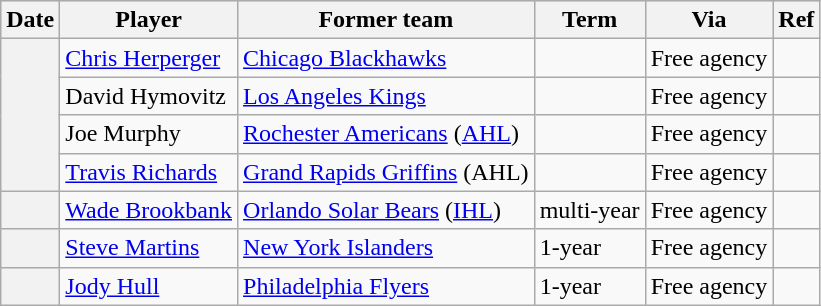<table class="wikitable plainrowheaders">
<tr style="background:#ddd; text-align:center;">
<th>Date</th>
<th>Player</th>
<th>Former team</th>
<th>Term</th>
<th>Via</th>
<th>Ref</th>
</tr>
<tr>
<th scope="row" rowspan=4></th>
<td><a href='#'>Chris Herperger</a></td>
<td><a href='#'>Chicago Blackhawks</a></td>
<td></td>
<td>Free agency</td>
<td></td>
</tr>
<tr>
<td>David Hymovitz</td>
<td><a href='#'>Los Angeles Kings</a></td>
<td></td>
<td>Free agency</td>
<td></td>
</tr>
<tr>
<td>Joe Murphy</td>
<td><a href='#'>Rochester Americans</a> (<a href='#'>AHL</a>)</td>
<td></td>
<td>Free agency</td>
<td></td>
</tr>
<tr>
<td><a href='#'>Travis Richards</a></td>
<td><a href='#'>Grand Rapids Griffins</a> (AHL)</td>
<td></td>
<td>Free agency</td>
<td></td>
</tr>
<tr>
<th scope="row"></th>
<td><a href='#'>Wade Brookbank</a></td>
<td><a href='#'>Orlando Solar Bears</a> (<a href='#'>IHL</a>)</td>
<td>multi-year</td>
<td>Free agency</td>
<td></td>
</tr>
<tr>
<th scope="row"></th>
<td><a href='#'>Steve Martins</a></td>
<td><a href='#'>New York Islanders</a></td>
<td>1-year</td>
<td>Free agency</td>
<td></td>
</tr>
<tr>
<th scope="row"></th>
<td><a href='#'>Jody Hull</a></td>
<td><a href='#'>Philadelphia Flyers</a></td>
<td>1-year</td>
<td>Free agency</td>
<td></td>
</tr>
</table>
